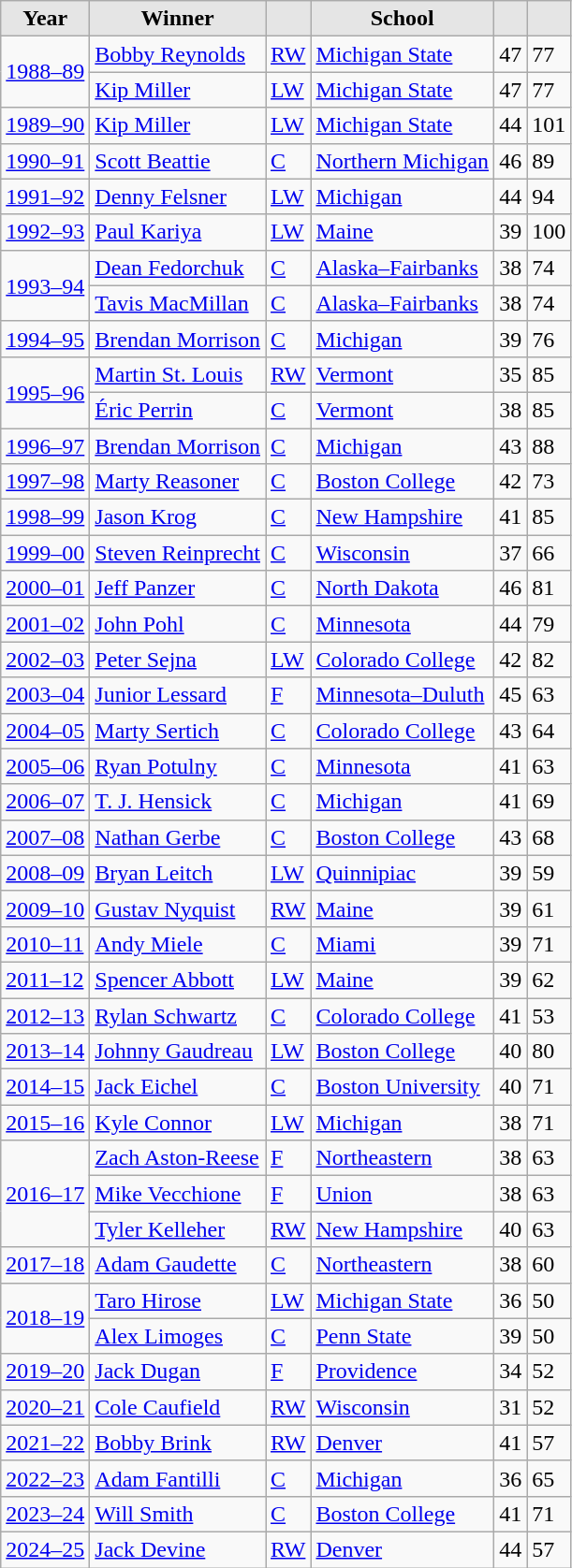<table class="wikitable sortable">
<tr>
<th style="background:#e5e5e5;">Year</th>
<th style="background:#e5e5e5;">Winner</th>
<th style="background:#e5e5e5;"></th>
<th style="background:#e5e5e5;">School</th>
<th style="background:#e5e5e5;"></th>
<th style="width:1em; background:#e5e5e5;"></th>
</tr>
<tr>
<td rowspan=2><a href='#'>1988–89</a></td>
<td><a href='#'>Bobby Reynolds</a></td>
<td><a href='#'>RW</a></td>
<td><a href='#'>Michigan State</a></td>
<td>47</td>
<td>77</td>
</tr>
<tr>
<td><a href='#'>Kip Miller</a></td>
<td><a href='#'>LW</a></td>
<td><a href='#'>Michigan State</a></td>
<td>47</td>
<td>77</td>
</tr>
<tr>
<td><a href='#'>1989–90</a></td>
<td><a href='#'>Kip Miller</a></td>
<td><a href='#'>LW</a></td>
<td><a href='#'>Michigan State</a></td>
<td>44</td>
<td>101</td>
</tr>
<tr>
<td><a href='#'>1990–91</a></td>
<td><a href='#'>Scott Beattie</a></td>
<td><a href='#'>C</a></td>
<td><a href='#'>Northern Michigan</a></td>
<td>46</td>
<td>89</td>
</tr>
<tr>
<td><a href='#'>1991–92</a></td>
<td><a href='#'>Denny Felsner</a></td>
<td><a href='#'>LW</a></td>
<td><a href='#'>Michigan</a></td>
<td>44</td>
<td>94</td>
</tr>
<tr>
<td><a href='#'>1992–93</a></td>
<td><a href='#'>Paul Kariya</a></td>
<td><a href='#'>LW</a></td>
<td><a href='#'>Maine</a></td>
<td>39</td>
<td>100</td>
</tr>
<tr>
<td rowspan=2><a href='#'>1993–94</a></td>
<td><a href='#'>Dean Fedorchuk</a></td>
<td><a href='#'>C</a></td>
<td><a href='#'>Alaska–Fairbanks</a></td>
<td>38</td>
<td>74</td>
</tr>
<tr>
<td><a href='#'>Tavis MacMillan</a></td>
<td><a href='#'>C</a></td>
<td><a href='#'>Alaska–Fairbanks</a></td>
<td>38</td>
<td>74</td>
</tr>
<tr>
<td><a href='#'>1994–95</a></td>
<td><a href='#'>Brendan Morrison</a></td>
<td><a href='#'>C</a></td>
<td><a href='#'>Michigan</a></td>
<td>39</td>
<td>76</td>
</tr>
<tr>
<td rowspan=2><a href='#'>1995–96</a></td>
<td><a href='#'>Martin St. Louis</a></td>
<td><a href='#'>RW</a></td>
<td><a href='#'>Vermont</a></td>
<td>35</td>
<td>85</td>
</tr>
<tr>
<td><a href='#'>Éric Perrin</a></td>
<td><a href='#'>C</a></td>
<td><a href='#'>Vermont</a></td>
<td>38</td>
<td>85</td>
</tr>
<tr>
<td><a href='#'>1996–97</a></td>
<td><a href='#'>Brendan Morrison</a></td>
<td><a href='#'>C</a></td>
<td><a href='#'>Michigan</a></td>
<td>43</td>
<td>88</td>
</tr>
<tr>
<td><a href='#'>1997–98</a></td>
<td><a href='#'>Marty Reasoner</a></td>
<td><a href='#'>C</a></td>
<td><a href='#'>Boston College</a></td>
<td>42</td>
<td>73</td>
</tr>
<tr>
<td><a href='#'>1998–99</a></td>
<td><a href='#'>Jason Krog</a></td>
<td><a href='#'>C</a></td>
<td><a href='#'>New Hampshire</a></td>
<td>41</td>
<td>85</td>
</tr>
<tr>
<td><a href='#'>1999–00</a></td>
<td><a href='#'>Steven Reinprecht</a></td>
<td><a href='#'>C</a></td>
<td><a href='#'>Wisconsin</a></td>
<td>37</td>
<td>66</td>
</tr>
<tr>
<td><a href='#'>2000–01</a></td>
<td><a href='#'>Jeff Panzer</a></td>
<td><a href='#'>C</a></td>
<td><a href='#'>North Dakota</a></td>
<td>46</td>
<td>81</td>
</tr>
<tr>
<td><a href='#'>2001–02</a></td>
<td><a href='#'>John Pohl</a></td>
<td><a href='#'>C</a></td>
<td><a href='#'>Minnesota</a></td>
<td>44</td>
<td>79</td>
</tr>
<tr>
<td><a href='#'>2002–03</a></td>
<td><a href='#'>Peter Sejna</a></td>
<td><a href='#'>LW</a></td>
<td><a href='#'>Colorado College</a></td>
<td>42</td>
<td>82</td>
</tr>
<tr>
<td><a href='#'>2003–04</a></td>
<td><a href='#'>Junior Lessard</a></td>
<td><a href='#'>F</a></td>
<td><a href='#'>Minnesota–Duluth</a></td>
<td>45</td>
<td>63</td>
</tr>
<tr>
<td><a href='#'>2004–05</a></td>
<td><a href='#'>Marty Sertich</a></td>
<td><a href='#'>C</a></td>
<td><a href='#'>Colorado College</a></td>
<td>43</td>
<td>64</td>
</tr>
<tr>
<td><a href='#'>2005–06</a></td>
<td><a href='#'>Ryan Potulny</a></td>
<td><a href='#'>C</a></td>
<td><a href='#'>Minnesota</a></td>
<td>41</td>
<td>63</td>
</tr>
<tr>
<td><a href='#'>2006–07</a></td>
<td><a href='#'>T. J. Hensick</a></td>
<td><a href='#'>C</a></td>
<td><a href='#'>Michigan</a></td>
<td>41</td>
<td>69</td>
</tr>
<tr>
<td><a href='#'>2007–08</a></td>
<td><a href='#'>Nathan Gerbe</a></td>
<td><a href='#'>C</a></td>
<td><a href='#'>Boston College</a></td>
<td>43</td>
<td>68</td>
</tr>
<tr>
<td><a href='#'>2008–09</a></td>
<td><a href='#'>Bryan Leitch</a></td>
<td><a href='#'>LW</a></td>
<td><a href='#'>Quinnipiac</a></td>
<td>39</td>
<td>59</td>
</tr>
<tr>
<td><a href='#'>2009–10</a></td>
<td><a href='#'>Gustav Nyquist</a></td>
<td><a href='#'>RW</a></td>
<td><a href='#'>Maine</a></td>
<td>39</td>
<td>61</td>
</tr>
<tr>
<td><a href='#'>2010–11</a></td>
<td><a href='#'>Andy Miele</a></td>
<td><a href='#'>C</a></td>
<td><a href='#'>Miami</a></td>
<td>39</td>
<td>71</td>
</tr>
<tr>
<td><a href='#'>2011–12</a></td>
<td><a href='#'>Spencer Abbott</a></td>
<td><a href='#'>LW</a></td>
<td><a href='#'>Maine</a></td>
<td>39</td>
<td>62</td>
</tr>
<tr>
<td><a href='#'>2012–13</a></td>
<td><a href='#'>Rylan Schwartz</a></td>
<td><a href='#'>C</a></td>
<td><a href='#'>Colorado College</a></td>
<td>41</td>
<td>53</td>
</tr>
<tr>
<td><a href='#'>2013–14</a></td>
<td><a href='#'>Johnny Gaudreau</a></td>
<td><a href='#'>LW</a></td>
<td><a href='#'>Boston College</a></td>
<td>40</td>
<td>80</td>
</tr>
<tr>
<td><a href='#'>2014–15</a></td>
<td><a href='#'>Jack Eichel</a></td>
<td><a href='#'>C</a></td>
<td><a href='#'>Boston University</a></td>
<td>40</td>
<td>71</td>
</tr>
<tr>
<td><a href='#'>2015–16</a></td>
<td><a href='#'>Kyle Connor</a></td>
<td><a href='#'>LW</a></td>
<td><a href='#'>Michigan</a></td>
<td>38</td>
<td>71</td>
</tr>
<tr>
<td rowspan=3><a href='#'>2016–17</a></td>
<td><a href='#'>Zach Aston-Reese</a></td>
<td><a href='#'>F</a></td>
<td><a href='#'>Northeastern</a></td>
<td>38</td>
<td>63</td>
</tr>
<tr>
<td><a href='#'>Mike Vecchione</a></td>
<td><a href='#'>F</a></td>
<td><a href='#'>Union</a></td>
<td>38</td>
<td>63</td>
</tr>
<tr>
<td><a href='#'>Tyler Kelleher</a></td>
<td><a href='#'>RW</a></td>
<td><a href='#'>New Hampshire</a></td>
<td>40</td>
<td>63</td>
</tr>
<tr>
<td><a href='#'>2017–18</a></td>
<td><a href='#'>Adam Gaudette</a></td>
<td><a href='#'>C</a></td>
<td><a href='#'>Northeastern</a></td>
<td>38</td>
<td>60</td>
</tr>
<tr>
<td rowspan=2><a href='#'>2018–19</a></td>
<td><a href='#'>Taro Hirose</a></td>
<td><a href='#'>LW</a></td>
<td><a href='#'>Michigan State</a></td>
<td>36</td>
<td>50</td>
</tr>
<tr>
<td><a href='#'>Alex Limoges</a></td>
<td><a href='#'>C</a></td>
<td><a href='#'>Penn State</a></td>
<td>39</td>
<td>50</td>
</tr>
<tr>
<td><a href='#'>2019–20</a></td>
<td><a href='#'>Jack Dugan</a></td>
<td><a href='#'>F</a></td>
<td><a href='#'>Providence</a></td>
<td>34</td>
<td>52</td>
</tr>
<tr>
<td><a href='#'>2020–21</a></td>
<td><a href='#'>Cole Caufield</a></td>
<td><a href='#'>RW</a></td>
<td><a href='#'>Wisconsin</a></td>
<td>31</td>
<td>52</td>
</tr>
<tr>
<td><a href='#'>2021–22</a></td>
<td><a href='#'>Bobby Brink</a></td>
<td><a href='#'>RW</a></td>
<td><a href='#'>Denver</a></td>
<td>41</td>
<td>57</td>
</tr>
<tr>
<td><a href='#'>2022–23</a></td>
<td><a href='#'>Adam Fantilli</a></td>
<td><a href='#'>C</a></td>
<td><a href='#'>Michigan</a></td>
<td>36</td>
<td>65</td>
</tr>
<tr>
<td><a href='#'>2023–24</a></td>
<td><a href='#'>Will Smith</a></td>
<td><a href='#'>C</a></td>
<td><a href='#'>Boston College</a></td>
<td>41</td>
<td>71</td>
</tr>
<tr>
<td><a href='#'>2024–25</a></td>
<td><a href='#'>Jack Devine</a></td>
<td><a href='#'>RW</a></td>
<td><a href='#'>Denver</a></td>
<td>44</td>
<td>57</td>
</tr>
</table>
